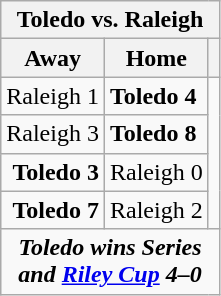<table class="wikitable">
<tr>
<th bgcolor="#DDDDDD" colspan="4">Toledo vs. Raleigh</th>
</tr>
<tr>
<th>Away</th>
<th>Home</th>
<th></th>
</tr>
<tr>
<td align="right">Raleigh 1</td>
<td><strong>Toledo 4</strong></td>
</tr>
<tr>
<td align="right">Raleigh 3</td>
<td><strong>Toledo 8</strong></td>
</tr>
<tr>
<td align="right"><strong>Toledo 3</strong></td>
<td>Raleigh 0</td>
</tr>
<tr>
<td align="right"><strong>Toledo 7</strong></td>
<td>Raleigh 2</td>
</tr>
<tr align="center">
<td colspan="4"><strong><em>Toledo wins Series <br> and <a href='#'>Riley Cup</a> 4–0</em></strong></td>
</tr>
</table>
